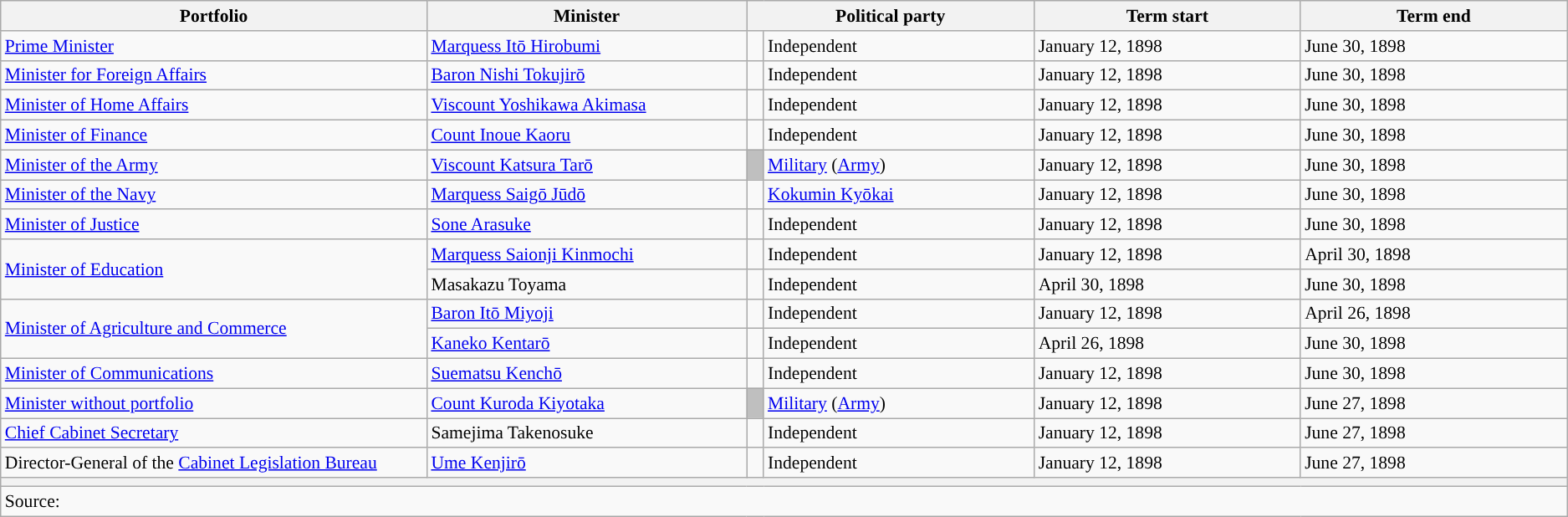<table class="wikitable unsortable" style="font-size: 90%;">
<tr>
<th width="20%" scope="col">Portfolio</th>
<th width="15%" scope="col">Minister</th>
<th colspan="2" width="13.5%" scope="col">Political party</th>
<th width="12.5%" scope="col">Term start</th>
<th width="12.5%" scope="col">Term end</th>
</tr>
<tr>
<td style="text-align: left;"><a href='#'>Prime Minister</a></td>
<td><a href='#'>Marquess Itō Hirobumi</a></td>
<td style="color:inherit;background:"></td>
<td>Independent</td>
<td>January 12, 1898</td>
<td>June 30, 1898</td>
</tr>
<tr>
<td><a href='#'>Minister for Foreign Affairs</a></td>
<td><a href='#'>Baron Nishi Tokujirō</a></td>
<td style="color:inherit;background:"></td>
<td>Independent</td>
<td>January 12, 1898</td>
<td>June 30, 1898</td>
</tr>
<tr>
<td><a href='#'>Minister of Home Affairs</a></td>
<td><a href='#'>Viscount Yoshikawa Akimasa</a></td>
<td style="color:inherit;background:"></td>
<td>Independent</td>
<td>January 12, 1898</td>
<td>June 30, 1898</td>
</tr>
<tr>
<td><a href='#'>Minister of Finance</a></td>
<td><a href='#'>Count Inoue Kaoru</a></td>
<td style="color:inherit;background:"></td>
<td>Independent</td>
<td>January 12, 1898</td>
<td>June 30, 1898</td>
</tr>
<tr>
<td><a href='#'>Minister of the Army</a></td>
<td><a href='#'>Viscount Katsura Tarō</a></td>
<td style="color:inherit;background:#bfbfbf"></td>
<td><a href='#'>Military</a> (<a href='#'>Army</a>)</td>
<td>January 12, 1898</td>
<td>June 30, 1898</td>
</tr>
<tr>
<td><a href='#'>Minister of the Navy</a></td>
<td><a href='#'>Marquess Saigō Jūdō</a></td>
<td style="color:inherit;background:"></td>
<td><a href='#'>Kokumin Kyōkai</a></td>
<td>January 12, 1898</td>
<td>June 30, 1898</td>
</tr>
<tr>
<td><a href='#'>Minister of Justice</a></td>
<td><a href='#'>Sone Arasuke</a></td>
<td style="color:inherit;background:"></td>
<td>Independent</td>
<td>January 12, 1898</td>
<td>June 30, 1898</td>
</tr>
<tr>
<td rowspan="2"><a href='#'>Minister of Education</a></td>
<td><a href='#'>Marquess Saionji Kinmochi</a></td>
<td style="color:inherit;background:"></td>
<td>Independent</td>
<td>January 12, 1898</td>
<td>April 30, 1898</td>
</tr>
<tr>
<td>Masakazu Toyama</td>
<td style="color:inherit;background:"></td>
<td>Independent</td>
<td>April 30, 1898</td>
<td>June 30, 1898</td>
</tr>
<tr>
<td rowspan="2"><a href='#'>Minister of Agriculture and Commerce</a></td>
<td><a href='#'>Baron Itō Miyoji</a></td>
<td style="color:inherit;background:"></td>
<td>Independent</td>
<td>January 12, 1898</td>
<td>April 26, 1898</td>
</tr>
<tr>
<td><a href='#'>Kaneko Kentarō</a></td>
<td style="color:inherit;background:"></td>
<td>Independent</td>
<td>April 26, 1898</td>
<td>June 30, 1898</td>
</tr>
<tr>
<td><a href='#'>Minister of Communications</a></td>
<td><a href='#'>Suematsu Kenchō</a></td>
<td style="color:inherit;background:"></td>
<td>Independent</td>
<td>January 12, 1898</td>
<td>June 30, 1898</td>
</tr>
<tr>
<td><a href='#'>Minister without portfolio</a></td>
<td><a href='#'>Count Kuroda Kiyotaka</a></td>
<td style="color:inherit;background:#bfbfbf"></td>
<td><a href='#'>Military</a> (<a href='#'>Army</a>)</td>
<td>January 12, 1898</td>
<td>June 27, 1898</td>
</tr>
<tr>
<td><a href='#'>Chief Cabinet Secretary</a></td>
<td>Samejima Takenosuke</td>
<td style="color:inherit;background:"></td>
<td>Independent</td>
<td>January 12, 1898</td>
<td>June 27, 1898</td>
</tr>
<tr>
<td>Director-General of the <a href='#'>Cabinet Legislation Bureau</a></td>
<td><a href='#'>Ume Kenjirō</a></td>
<td style="color:inherit;background:"></td>
<td>Independent</td>
<td>January 12, 1898</td>
<td>June 27, 1898</td>
</tr>
<tr>
<th colspan="6"></th>
</tr>
<tr>
<td colspan="6">Source:</td>
</tr>
</table>
